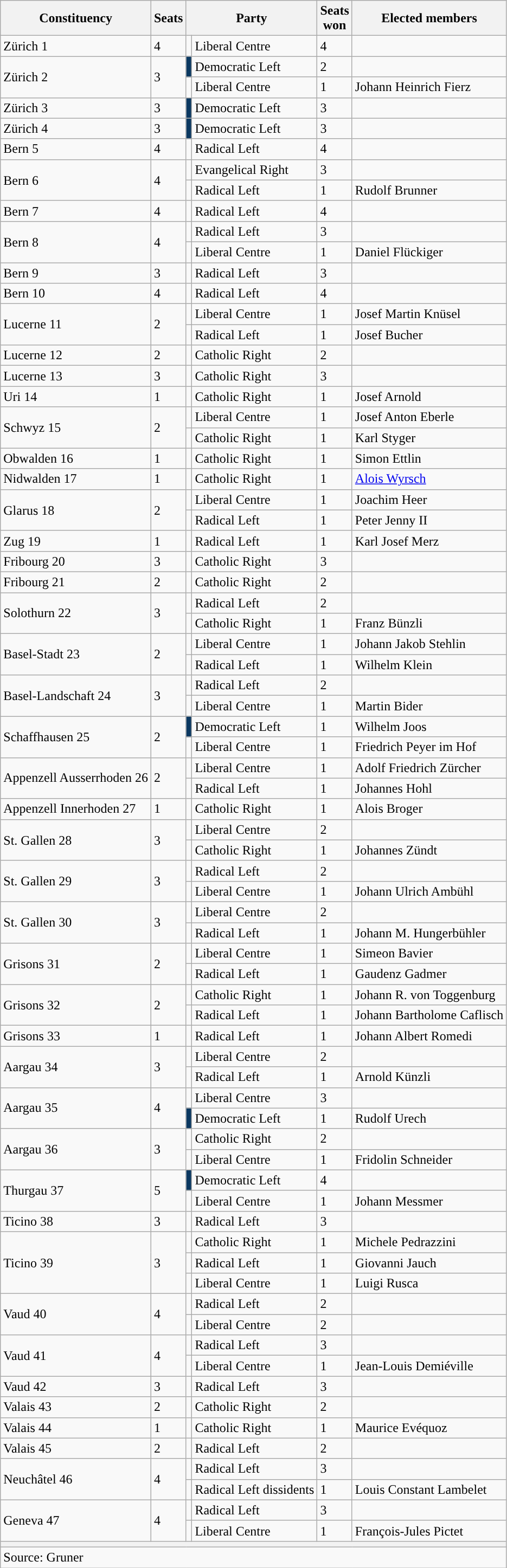<table class="wikitable">
<tr>
<th>Constituency</th>
<th>Seats</th>
<th colspan="2">Party</th>
<th>Seats<br>won</th>
<th>Elected members</th>
</tr>
<tr>
<td>Zürich 1</td>
<td>4</td>
<td style="color:inherit;background:"></td>
<td>Liberal Centre</td>
<td>4</td>
<td></td>
</tr>
<tr>
<td rowspan="2">Zürich 2</td>
<td rowspan="2">3</td>
<td style="color:inherit;background:#0B3861"></td>
<td>Democratic Left</td>
<td>2</td>
<td></td>
</tr>
<tr>
<td style="color:inherit;background:"></td>
<td>Liberal Centre</td>
<td>1</td>
<td>Johann Heinrich Fierz</td>
</tr>
<tr>
<td>Zürich 3</td>
<td>3</td>
<td style="color:inherit;background:#0B3861"></td>
<td>Democratic Left</td>
<td>3</td>
<td></td>
</tr>
<tr>
<td>Zürich 4</td>
<td>3</td>
<td style="color:inherit;background:#0B3861"></td>
<td>Democratic Left</td>
<td>3</td>
<td></td>
</tr>
<tr>
<td>Bern 5</td>
<td>4</td>
<td style="color:inherit;background:"></td>
<td>Radical Left</td>
<td>4</td>
<td></td>
</tr>
<tr>
<td rowspan="2">Bern 6</td>
<td rowspan="2">4</td>
<td style="color:inherit;background:"></td>
<td>Evangelical Right</td>
<td>3</td>
<td></td>
</tr>
<tr>
<td style="color:inherit;background:"></td>
<td>Radical Left</td>
<td>1</td>
<td>Rudolf Brunner</td>
</tr>
<tr>
<td>Bern 7</td>
<td>4</td>
<td style="color:inherit;background:"></td>
<td>Radical Left</td>
<td>4</td>
<td></td>
</tr>
<tr>
<td rowspan="2">Bern 8</td>
<td rowspan="2">4</td>
<td style="color:inherit;background:"></td>
<td>Radical Left</td>
<td>3</td>
<td></td>
</tr>
<tr>
<td style="color:inherit;background:"></td>
<td>Liberal Centre</td>
<td>1</td>
<td>Daniel Flückiger</td>
</tr>
<tr>
<td>Bern 9</td>
<td>3</td>
<td style="color:inherit;background:"></td>
<td>Radical Left</td>
<td>3</td>
<td></td>
</tr>
<tr>
<td>Bern 10</td>
<td>4</td>
<td style="color:inherit;background:"></td>
<td>Radical Left</td>
<td>4</td>
<td></td>
</tr>
<tr>
<td rowspan="2">Lucerne 11</td>
<td rowspan="2">2</td>
<td style="color:inherit;background:"></td>
<td>Liberal Centre</td>
<td>1</td>
<td>Josef Martin Knüsel</td>
</tr>
<tr>
<td style="color:inherit;background:"></td>
<td>Radical Left</td>
<td>1</td>
<td>Josef Bucher</td>
</tr>
<tr>
<td>Lucerne 12</td>
<td>2</td>
<td style="color:inherit;background:"></td>
<td>Catholic Right</td>
<td>2</td>
<td></td>
</tr>
<tr>
<td>Lucerne 13</td>
<td>3</td>
<td style="color:inherit;background:"></td>
<td>Catholic Right</td>
<td>3</td>
<td></td>
</tr>
<tr>
<td>Uri 14</td>
<td>1</td>
<td style="color:inherit;background:"></td>
<td>Catholic Right</td>
<td>1</td>
<td>Josef Arnold</td>
</tr>
<tr>
<td rowspan="2">Schwyz 15</td>
<td rowspan="2">2</td>
<td style="color:inherit;background:"></td>
<td>Liberal Centre</td>
<td>1</td>
<td>Josef Anton Eberle</td>
</tr>
<tr>
<td style="color:inherit;background:"></td>
<td>Catholic Right</td>
<td>1</td>
<td>Karl Styger</td>
</tr>
<tr>
<td>Obwalden 16</td>
<td>1</td>
<td style="color:inherit;background:"></td>
<td>Catholic Right</td>
<td>1</td>
<td>Simon Ettlin</td>
</tr>
<tr>
<td>Nidwalden 17</td>
<td>1</td>
<td style="color:inherit;background:"></td>
<td>Catholic Right</td>
<td>1</td>
<td><a href='#'>Alois Wyrsch</a></td>
</tr>
<tr>
<td rowspan="2">Glarus 18</td>
<td rowspan="2">2</td>
<td style="color:inherit;background:"></td>
<td>Liberal Centre</td>
<td>1</td>
<td>Joachim Heer</td>
</tr>
<tr>
<td style="color:inherit;background:"></td>
<td>Radical Left</td>
<td>1</td>
<td>Peter Jenny II</td>
</tr>
<tr>
<td>Zug 19</td>
<td>1</td>
<td style="color:inherit;background:"></td>
<td>Radical Left</td>
<td>1</td>
<td>Karl Josef Merz</td>
</tr>
<tr>
<td>Fribourg 20</td>
<td>3</td>
<td style="color:inherit;background:"></td>
<td>Catholic Right</td>
<td>3</td>
<td></td>
</tr>
<tr>
<td>Fribourg 21</td>
<td>2</td>
<td style="color:inherit;background:"></td>
<td>Catholic Right</td>
<td>2</td>
<td></td>
</tr>
<tr>
<td rowspan="2">Solothurn 22</td>
<td rowspan="2">3</td>
<td style="color:inherit;background:"></td>
<td>Radical Left</td>
<td>2</td>
<td></td>
</tr>
<tr>
<td style="color:inherit;background:"></td>
<td>Catholic Right</td>
<td>1</td>
<td>Franz Bünzli</td>
</tr>
<tr>
<td rowspan="2">Basel-Stadt 23</td>
<td rowspan="2">2</td>
<td style="color:inherit;background:"></td>
<td>Liberal Centre</td>
<td>1</td>
<td>Johann Jakob Stehlin</td>
</tr>
<tr>
<td style="color:inherit;background:"></td>
<td>Radical Left</td>
<td>1</td>
<td>Wilhelm Klein</td>
</tr>
<tr>
<td rowspan="2">Basel-Landschaft 24</td>
<td rowspan="2">3</td>
<td style="color:inherit;background:"></td>
<td>Radical Left</td>
<td>2</td>
<td></td>
</tr>
<tr>
<td style="color:inherit;background:"></td>
<td>Liberal Centre</td>
<td>1</td>
<td>Martin Bider</td>
</tr>
<tr>
<td rowspan="2">Schaffhausen 25</td>
<td rowspan="2">2</td>
<td style="color:inherit;background:#0B3861"></td>
<td>Democratic Left</td>
<td>1</td>
<td>Wilhelm Joos</td>
</tr>
<tr>
<td style="color:inherit;background:"></td>
<td>Liberal Centre</td>
<td>1</td>
<td>Friedrich Peyer im Hof</td>
</tr>
<tr>
<td rowspan="2">Appenzell Ausserrhoden 26</td>
<td rowspan="2">2</td>
<td style="color:inherit;background:"></td>
<td>Liberal Centre</td>
<td>1</td>
<td>Adolf Friedrich Zürcher</td>
</tr>
<tr>
<td style="color:inherit;background:"></td>
<td>Radical Left</td>
<td>1</td>
<td>Johannes Hohl</td>
</tr>
<tr>
<td>Appenzell Innerhoden 27</td>
<td>1</td>
<td style="color:inherit;background:"></td>
<td>Catholic Right</td>
<td>1</td>
<td>Alois Broger</td>
</tr>
<tr>
<td rowspan="2">St. Gallen 28</td>
<td rowspan="2">3</td>
<td style="color:inherit;background:"></td>
<td>Liberal Centre</td>
<td>2</td>
<td></td>
</tr>
<tr>
<td style="color:inherit;background:"></td>
<td>Catholic Right</td>
<td>1</td>
<td>Johannes Zündt</td>
</tr>
<tr>
<td rowspan="2">St. Gallen 29</td>
<td rowspan="2">3</td>
<td style="color:inherit;background:"></td>
<td>Radical Left</td>
<td>2</td>
<td></td>
</tr>
<tr>
<td style="color:inherit;background:"></td>
<td>Liberal Centre</td>
<td>1</td>
<td>Johann Ulrich Ambühl</td>
</tr>
<tr>
<td rowspan="2">St. Gallen 30</td>
<td rowspan="2">3</td>
<td style="color:inherit;background:"></td>
<td>Liberal Centre</td>
<td>2</td>
<td></td>
</tr>
<tr>
<td style="color:inherit;background:"></td>
<td>Radical Left</td>
<td>1</td>
<td>Johann M. Hungerbühler</td>
</tr>
<tr>
<td rowspan="2">Grisons 31</td>
<td rowspan="2">2</td>
<td style="color:inherit;background:"></td>
<td>Liberal Centre</td>
<td>1</td>
<td>Simeon Bavier</td>
</tr>
<tr>
<td style="color:inherit;background:"></td>
<td>Radical Left</td>
<td>1</td>
<td>Gaudenz Gadmer</td>
</tr>
<tr>
<td rowspan="2">Grisons 32</td>
<td rowspan="2">2</td>
<td style="color:inherit;background:"></td>
<td>Catholic Right</td>
<td>1</td>
<td>Johann R. von Toggenburg</td>
</tr>
<tr>
<td style="color:inherit;background:"></td>
<td>Radical Left</td>
<td>1</td>
<td>Johann Bartholome Caflisch</td>
</tr>
<tr>
<td>Grisons 33</td>
<td>1</td>
<td style="color:inherit;background:"></td>
<td>Radical Left</td>
<td>1</td>
<td>Johann Albert Romedi</td>
</tr>
<tr>
<td rowspan="2">Aargau 34</td>
<td rowspan="2">3</td>
<td style="color:inherit;background:"></td>
<td>Liberal Centre</td>
<td>2</td>
<td></td>
</tr>
<tr>
<td style="color:inherit;background:"></td>
<td>Radical Left</td>
<td>1</td>
<td>Arnold Künzli</td>
</tr>
<tr>
<td rowspan="2">Aargau 35</td>
<td rowspan="2">4</td>
<td style="color:inherit;background:"></td>
<td>Liberal Centre</td>
<td>3</td>
<td></td>
</tr>
<tr>
<td style="color:inherit;background:#0B3861"></td>
<td>Democratic Left</td>
<td>1</td>
<td>Rudolf Urech</td>
</tr>
<tr>
<td rowspan="2">Aargau 36</td>
<td rowspan="2">3</td>
<td style="color:inherit;background:"></td>
<td>Catholic Right</td>
<td>2</td>
<td></td>
</tr>
<tr>
<td style="color:inherit;background:"></td>
<td>Liberal Centre</td>
<td>1</td>
<td>Fridolin Schneider</td>
</tr>
<tr>
<td rowspan="2">Thurgau 37</td>
<td rowspan="2">5</td>
<td style="color:inherit;background:#0B3861"></td>
<td>Democratic Left</td>
<td>4</td>
<td></td>
</tr>
<tr>
<td style="color:inherit;background:"></td>
<td>Liberal Centre</td>
<td>1</td>
<td>Johann Messmer</td>
</tr>
<tr>
<td>Ticino 38</td>
<td>3</td>
<td style="color:inherit;background:"></td>
<td>Radical Left</td>
<td>3</td>
<td></td>
</tr>
<tr>
<td rowspan="3">Ticino 39</td>
<td rowspan="3">3</td>
<td style="color:inherit;background:"></td>
<td>Catholic Right</td>
<td>1</td>
<td>Michele Pedrazzini</td>
</tr>
<tr>
<td style="color:inherit;background:"></td>
<td>Radical Left</td>
<td>1</td>
<td>Giovanni Jauch</td>
</tr>
<tr>
<td style="color:inherit;background:"></td>
<td>Liberal Centre</td>
<td>1</td>
<td>Luigi Rusca</td>
</tr>
<tr>
<td rowspan="2">Vaud 40</td>
<td rowspan="2">4</td>
<td style="color:inherit;background:"></td>
<td>Radical Left</td>
<td>2</td>
<td></td>
</tr>
<tr>
<td style="color:inherit;background:"></td>
<td>Liberal Centre</td>
<td>2</td>
<td></td>
</tr>
<tr>
<td rowspan="2">Vaud 41</td>
<td rowspan="2">4</td>
<td style="color:inherit;background:"></td>
<td>Radical Left</td>
<td>3</td>
<td></td>
</tr>
<tr>
<td style="color:inherit;background:"></td>
<td>Liberal Centre</td>
<td>1</td>
<td>Jean-Louis Demiéville</td>
</tr>
<tr>
<td>Vaud 42</td>
<td>3</td>
<td style="color:inherit;background:"></td>
<td>Radical Left</td>
<td>3</td>
<td></td>
</tr>
<tr>
<td>Valais 43</td>
<td>2</td>
<td style="color:inherit;background:"></td>
<td>Catholic Right</td>
<td>2</td>
<td></td>
</tr>
<tr>
<td>Valais 44</td>
<td>1</td>
<td style="color:inherit;background:"></td>
<td>Catholic Right</td>
<td>1</td>
<td>Maurice Evéquoz</td>
</tr>
<tr>
<td>Valais 45</td>
<td>2</td>
<td style="color:inherit;background:"></td>
<td>Radical Left</td>
<td>2</td>
<td></td>
</tr>
<tr>
<td rowspan="2">Neuchâtel 46</td>
<td rowspan="2">4</td>
<td style="color:inherit;background:"></td>
<td>Radical Left</td>
<td>3</td>
<td></td>
</tr>
<tr>
<td style="color:inherit;background:"></td>
<td>Radical Left dissidents</td>
<td>1</td>
<td>Louis Constant Lambelet</td>
</tr>
<tr>
<td rowspan="2">Geneva 47</td>
<td rowspan="2">4</td>
<td style="color:inherit;background:"></td>
<td>Radical Left</td>
<td>3</td>
<td></td>
</tr>
<tr>
<td style="color:inherit;background:"></td>
<td>Liberal Centre</td>
<td>1</td>
<td>François-Jules Pictet</td>
</tr>
<tr>
<th colspan="6"></th>
</tr>
<tr>
<td colspan="6">Source: Gruner</td>
</tr>
</table>
